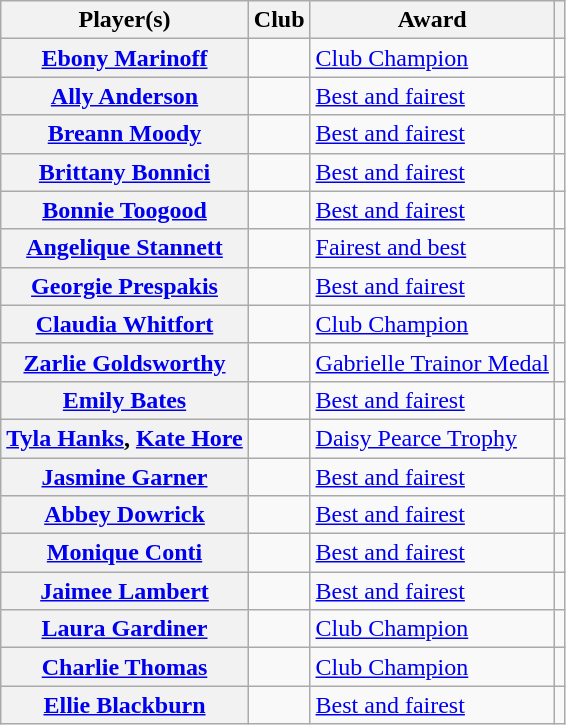<table class="wikitable plainrowheaders">
<tr>
<th>Player(s)</th>
<th>Club</th>
<th>Award</th>
<th></th>
</tr>
<tr>
<th scope=row><a href='#'>Ebony Marinoff</a></th>
<td></td>
<td><a href='#'>Club Champion</a></td>
<td align=center></td>
</tr>
<tr>
<th scope=row><a href='#'>Ally Anderson</a></th>
<td></td>
<td><a href='#'>Best and fairest</a></td>
<td align=center></td>
</tr>
<tr>
<th scope=row><a href='#'>Breann Moody</a></th>
<td></td>
<td><a href='#'>Best and fairest</a></td>
<td align=center></td>
</tr>
<tr>
<th scope=row><a href='#'>Brittany Bonnici</a></th>
<td></td>
<td><a href='#'>Best and fairest</a></td>
<td align=center></td>
</tr>
<tr>
<th scope=row><a href='#'>Bonnie Toogood</a></th>
<td></td>
<td><a href='#'>Best and fairest</a></td>
<td align=center></td>
</tr>
<tr>
<th scope=row><a href='#'>Angelique Stannett</a></th>
<td></td>
<td><a href='#'>Fairest and best</a></td>
<td align=center></td>
</tr>
<tr>
<th scope=row><a href='#'>Georgie Prespakis</a></th>
<td></td>
<td><a href='#'>Best and fairest</a></td>
<td align=center></td>
</tr>
<tr>
<th scope=row><a href='#'>Claudia Whitfort</a></th>
<td></td>
<td><a href='#'>Club Champion</a></td>
<td align=center></td>
</tr>
<tr>
<th scope=row><a href='#'>Zarlie Goldsworthy</a></th>
<td></td>
<td><a href='#'>Gabrielle Trainor Medal</a></td>
<td align=center></td>
</tr>
<tr>
<th scope=row><a href='#'>Emily Bates</a></th>
<td></td>
<td><a href='#'>Best and fairest</a></td>
<td align=center></td>
</tr>
<tr>
<th scope=row><a href='#'>Tyla Hanks</a>, <a href='#'>Kate Hore</a></th>
<td></td>
<td><a href='#'>Daisy Pearce Trophy</a></td>
<td align=center></td>
</tr>
<tr>
<th scope=row><a href='#'>Jasmine Garner</a></th>
<td></td>
<td><a href='#'>Best and fairest</a></td>
<td align=center></td>
</tr>
<tr>
<th scope=row><a href='#'>Abbey Dowrick</a></th>
<td></td>
<td><a href='#'>Best and fairest</a></td>
<td align=center></td>
</tr>
<tr>
<th scope=row><a href='#'>Monique Conti</a></th>
<td></td>
<td><a href='#'>Best and fairest</a></td>
<td align=center></td>
</tr>
<tr>
<th scope=row><a href='#'>Jaimee Lambert</a></th>
<td></td>
<td><a href='#'>Best and fairest</a></td>
<td align=center></td>
</tr>
<tr>
<th scope=row><a href='#'>Laura Gardiner</a></th>
<td></td>
<td><a href='#'>Club Champion</a></td>
<td align=center></td>
</tr>
<tr>
<th scope=row><a href='#'>Charlie Thomas</a></th>
<td></td>
<td><a href='#'>Club Champion</a></td>
<td align=center></td>
</tr>
<tr>
<th scope=row><a href='#'>Ellie Blackburn</a></th>
<td></td>
<td><a href='#'>Best and fairest</a></td>
<td align=center></td>
</tr>
</table>
